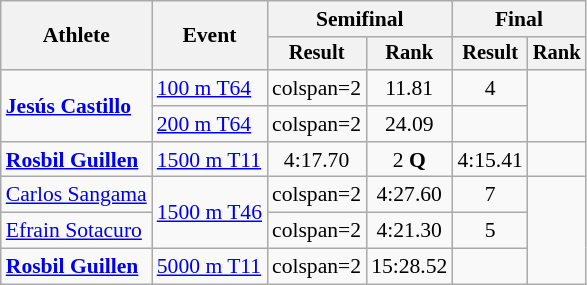<table class="wikitable" style="font-size:90%">
<tr>
<th rowspan="2">Athlete</th>
<th rowspan="2">Event</th>
<th colspan="2">Semifinal</th>
<th colspan="2">Final</th>
</tr>
<tr style="font-size:95%">
<th>Result</th>
<th>Rank</th>
<th>Result</th>
<th>Rank</th>
</tr>
<tr align=center>
<td align=left rowspan=2><strong><a href='#'>Jesús Castillo</a></strong></td>
<td align=left><a href='#'>100 m T64</a></td>
<td>colspan=2 </td>
<td>11.81</td>
<td>4</td>
</tr>
<tr align=center>
<td align=left><a href='#'>200 m T64</a></td>
<td>colspan=2 </td>
<td>24.09</td>
<td></td>
</tr>
<tr align=center>
<td align=left><strong><a href='#'>Rosbil Guillen</a></strong></td>
<td align=left><a href='#'>1500 m T11</a></td>
<td>4:17.70</td>
<td>2 <strong>Q</strong></td>
<td>4:15.41</td>
<td></td>
</tr>
<tr align=center>
<td align=left><a href='#'>Carlos Sangama</a></td>
<td align=left rowspan=2><a href='#'>1500 m T46</a></td>
<td>colspan=2 </td>
<td>4:27.60</td>
<td>7</td>
</tr>
<tr align=center>
<td align=left><a href='#'>Efrain Sotacuro</a></td>
<td>colspan=2 </td>
<td>4:21.30</td>
<td>5</td>
</tr>
<tr align=center>
<td align=left><strong><a href='#'>Rosbil Guillen</a></strong></td>
<td align=left><a href='#'>5000 m T11</a></td>
<td>colspan=2 </td>
<td>15:28.52</td>
<td></td>
</tr>
</table>
